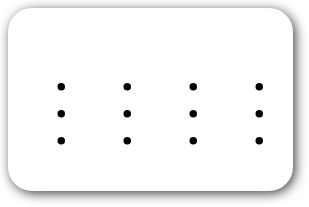<table style=" border-radius:1em; box-shadow: 0.1em 0.1em 0.5em rgba(0,0,0,0.75); background-color: white; border: 1px solid white; padding: 5px;">
<tr>
<td><br><ul><li></li><li></li><li></li></ul></td>
<td valign=top><br><ul><li></li><li></li><li></li></ul></td>
<td valign=top><br><ul><li></li><li></li><li></li></ul></td>
<td valign=top><br><ul><li></li><li></li><li></li></ul></td>
</tr>
</table>
